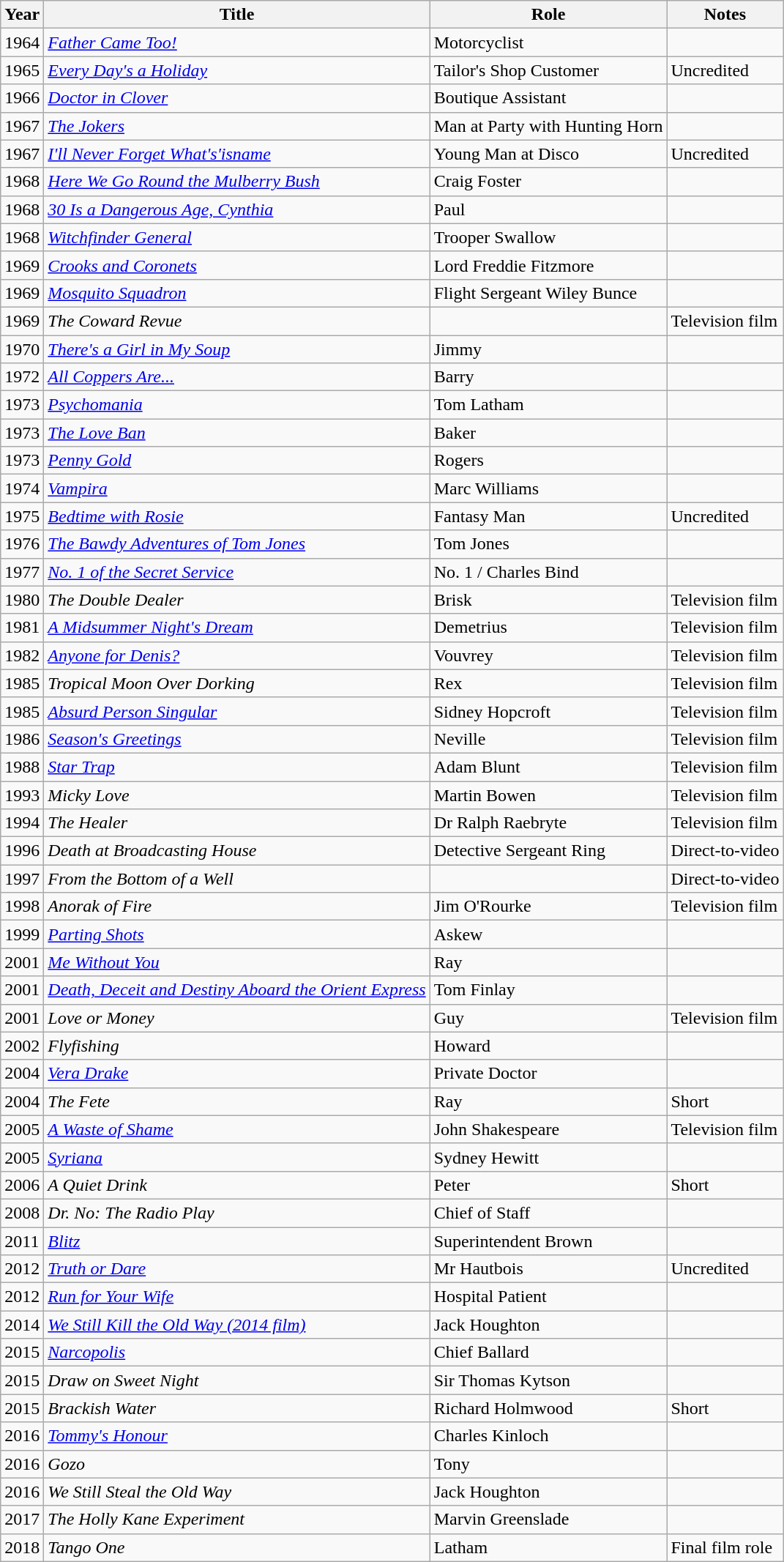<table class="wikitable">
<tr>
<th>Year</th>
<th>Title</th>
<th>Role</th>
<th>Notes</th>
</tr>
<tr>
<td>1964</td>
<td><em><a href='#'>Father Came Too!</a></em></td>
<td>Motorcyclist</td>
<td></td>
</tr>
<tr>
<td>1965</td>
<td><em><a href='#'>Every Day's a Holiday</a></em></td>
<td>Tailor's Shop Customer</td>
<td>Uncredited</td>
</tr>
<tr>
<td>1966</td>
<td><em><a href='#'>Doctor in Clover</a></em></td>
<td>Boutique Assistant</td>
<td></td>
</tr>
<tr>
<td>1967</td>
<td><em><a href='#'>The Jokers</a></em></td>
<td>Man at Party with Hunting Horn</td>
<td></td>
</tr>
<tr>
<td>1967</td>
<td><em><a href='#'>I'll Never Forget What's'isname</a></em></td>
<td>Young Man at Disco</td>
<td>Uncredited</td>
</tr>
<tr>
<td>1968</td>
<td><em><a href='#'>Here We Go Round the Mulberry Bush</a></em></td>
<td>Craig Foster</td>
<td></td>
</tr>
<tr>
<td>1968</td>
<td><em><a href='#'>30 Is a Dangerous Age, Cynthia</a></em></td>
<td>Paul</td>
<td></td>
</tr>
<tr>
<td>1968</td>
<td><em><a href='#'>Witchfinder General</a></em></td>
<td>Trooper Swallow</td>
<td></td>
</tr>
<tr>
<td>1969</td>
<td><em><a href='#'>Crooks and Coronets</a></em></td>
<td>Lord Freddie Fitzmore</td>
<td></td>
</tr>
<tr>
<td>1969</td>
<td><em><a href='#'>Mosquito Squadron</a></em></td>
<td>Flight Sergeant Wiley Bunce</td>
<td></td>
</tr>
<tr>
<td>1969</td>
<td><em>The Coward Revue</em></td>
<td></td>
<td>Television film</td>
</tr>
<tr>
<td>1970</td>
<td><em><a href='#'>There's a Girl in My Soup</a></em></td>
<td>Jimmy</td>
<td></td>
</tr>
<tr>
<td>1972</td>
<td><em><a href='#'>All Coppers Are...</a></em></td>
<td>Barry</td>
<td></td>
</tr>
<tr>
<td>1973</td>
<td><em><a href='#'>Psychomania</a></em></td>
<td>Tom Latham</td>
<td></td>
</tr>
<tr>
<td>1973</td>
<td><em><a href='#'>The Love Ban</a></em></td>
<td>Baker</td>
<td></td>
</tr>
<tr>
<td>1973</td>
<td><em><a href='#'>Penny Gold</a></em></td>
<td>Rogers</td>
<td></td>
</tr>
<tr>
<td>1974</td>
<td><em><a href='#'>Vampira</a></em></td>
<td>Marc Williams</td>
<td></td>
</tr>
<tr>
<td>1975</td>
<td><em><a href='#'>Bedtime with Rosie</a></em></td>
<td>Fantasy Man</td>
<td>Uncredited</td>
</tr>
<tr>
<td>1976</td>
<td><em><a href='#'>The Bawdy Adventures of Tom Jones</a></em></td>
<td>Tom Jones</td>
<td></td>
</tr>
<tr>
<td>1977</td>
<td><em><a href='#'>No. 1 of the Secret Service</a></em></td>
<td>No. 1 / Charles Bind</td>
<td></td>
</tr>
<tr>
<td>1980</td>
<td><em>The Double Dealer</em></td>
<td>Brisk</td>
<td>Television film</td>
</tr>
<tr>
<td>1981</td>
<td><em><a href='#'>A Midsummer Night's Dream</a></em></td>
<td>Demetrius</td>
<td>Television film</td>
</tr>
<tr>
<td>1982</td>
<td><em><a href='#'>Anyone for Denis?</a></em></td>
<td>Vouvrey</td>
<td>Television film</td>
</tr>
<tr>
<td>1985</td>
<td><em>Tropical Moon Over Dorking</em></td>
<td>Rex</td>
<td>Television film</td>
</tr>
<tr>
<td>1985</td>
<td><em><a href='#'>Absurd Person Singular</a></em></td>
<td>Sidney Hopcroft</td>
<td>Television film</td>
</tr>
<tr>
<td>1986</td>
<td><em><a href='#'>Season's Greetings</a></em></td>
<td>Neville</td>
<td>Television film</td>
</tr>
<tr>
<td>1988</td>
<td><em><a href='#'>Star Trap</a></em></td>
<td>Adam Blunt</td>
<td>Television film</td>
</tr>
<tr>
<td>1993</td>
<td><em>Micky Love</em></td>
<td>Martin Bowen</td>
<td>Television film</td>
</tr>
<tr>
<td>1994</td>
<td><em>The Healer</em></td>
<td>Dr Ralph Raebryte</td>
<td>Television film</td>
</tr>
<tr>
<td>1996</td>
<td><em>Death at Broadcasting House</em></td>
<td>Detective Sergeant Ring </td>
<td>Direct-to-video</td>
</tr>
<tr>
<td>1997</td>
<td><em>From the Bottom of a Well</em></td>
<td></td>
<td>Direct-to-video</td>
</tr>
<tr>
<td>1998</td>
<td><em>Anorak of Fire</em></td>
<td>Jim O'Rourke</td>
<td>Television film</td>
</tr>
<tr>
<td>1999</td>
<td><em><a href='#'>Parting Shots</a></em></td>
<td>Askew</td>
<td></td>
</tr>
<tr>
<td>2001</td>
<td><em><a href='#'>Me Without You</a></em></td>
<td>Ray</td>
<td></td>
</tr>
<tr>
<td>2001</td>
<td><em><a href='#'>Death, Deceit and Destiny Aboard the Orient Express</a></em></td>
<td>Tom Finlay</td>
<td></td>
</tr>
<tr>
<td>2001</td>
<td><em>Love or Money</em></td>
<td>Guy</td>
<td>Television film</td>
</tr>
<tr>
<td>2002</td>
<td><em>Flyfishing</em></td>
<td>Howard</td>
<td></td>
</tr>
<tr>
<td>2004</td>
<td><em><a href='#'>Vera Drake</a></em></td>
<td>Private Doctor</td>
<td></td>
</tr>
<tr>
<td>2004</td>
<td><em>The Fete</em></td>
<td>Ray</td>
<td>Short</td>
</tr>
<tr>
<td>2005</td>
<td><em><a href='#'>A Waste of Shame</a></em></td>
<td>John Shakespeare</td>
<td>Television film</td>
</tr>
<tr>
<td>2005</td>
<td><em><a href='#'>Syriana</a></em></td>
<td>Sydney Hewitt</td>
<td></td>
</tr>
<tr>
<td>2006</td>
<td><em>A Quiet Drink</em></td>
<td>Peter</td>
<td>Short</td>
</tr>
<tr>
<td>2008</td>
<td><em>Dr. No: The Radio Play</em></td>
<td>Chief of Staff </td>
<td></td>
</tr>
<tr>
<td>2011</td>
<td><em><a href='#'>Blitz</a></em></td>
<td>Superintendent Brown</td>
<td></td>
</tr>
<tr>
<td>2012</td>
<td><em><a href='#'>Truth or Dare</a></em></td>
<td>Mr Hautbois</td>
<td>Uncredited</td>
</tr>
<tr>
<td>2012</td>
<td><em><a href='#'>Run for Your Wife</a></em></td>
<td>Hospital Patient</td>
<td></td>
</tr>
<tr>
<td>2014</td>
<td><em><a href='#'>We Still Kill the Old Way (2014 film)</a></em></td>
<td>Jack Houghton</td>
<td></td>
</tr>
<tr>
<td>2015</td>
<td><em><a href='#'>Narcopolis</a></em></td>
<td>Chief Ballard</td>
<td></td>
</tr>
<tr>
<td>2015</td>
<td><em>Draw on Sweet Night</em></td>
<td>Sir Thomas Kytson</td>
<td></td>
</tr>
<tr>
<td>2015</td>
<td><em>Brackish Water</em></td>
<td>Richard Holmwood</td>
<td>Short</td>
</tr>
<tr>
<td>2016</td>
<td><em><a href='#'>Tommy's Honour</a></em></td>
<td>Charles Kinloch</td>
<td></td>
</tr>
<tr>
<td>2016</td>
<td><em>Gozo</em></td>
<td>Tony</td>
<td></td>
</tr>
<tr>
<td>2016</td>
<td><em>We Still Steal the Old Way</em></td>
<td>Jack Houghton</td>
<td></td>
</tr>
<tr>
<td>2017</td>
<td><em>The Holly Kane Experiment</em></td>
<td>Marvin Greenslade</td>
<td></td>
</tr>
<tr>
<td>2018</td>
<td><em>Tango One</em></td>
<td>Latham</td>
<td>Final film role</td>
</tr>
</table>
